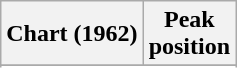<table class="wikitable sortable">
<tr>
<th>Chart (1962)</th>
<th>Peak<br>position</th>
</tr>
<tr>
</tr>
<tr>
</tr>
</table>
